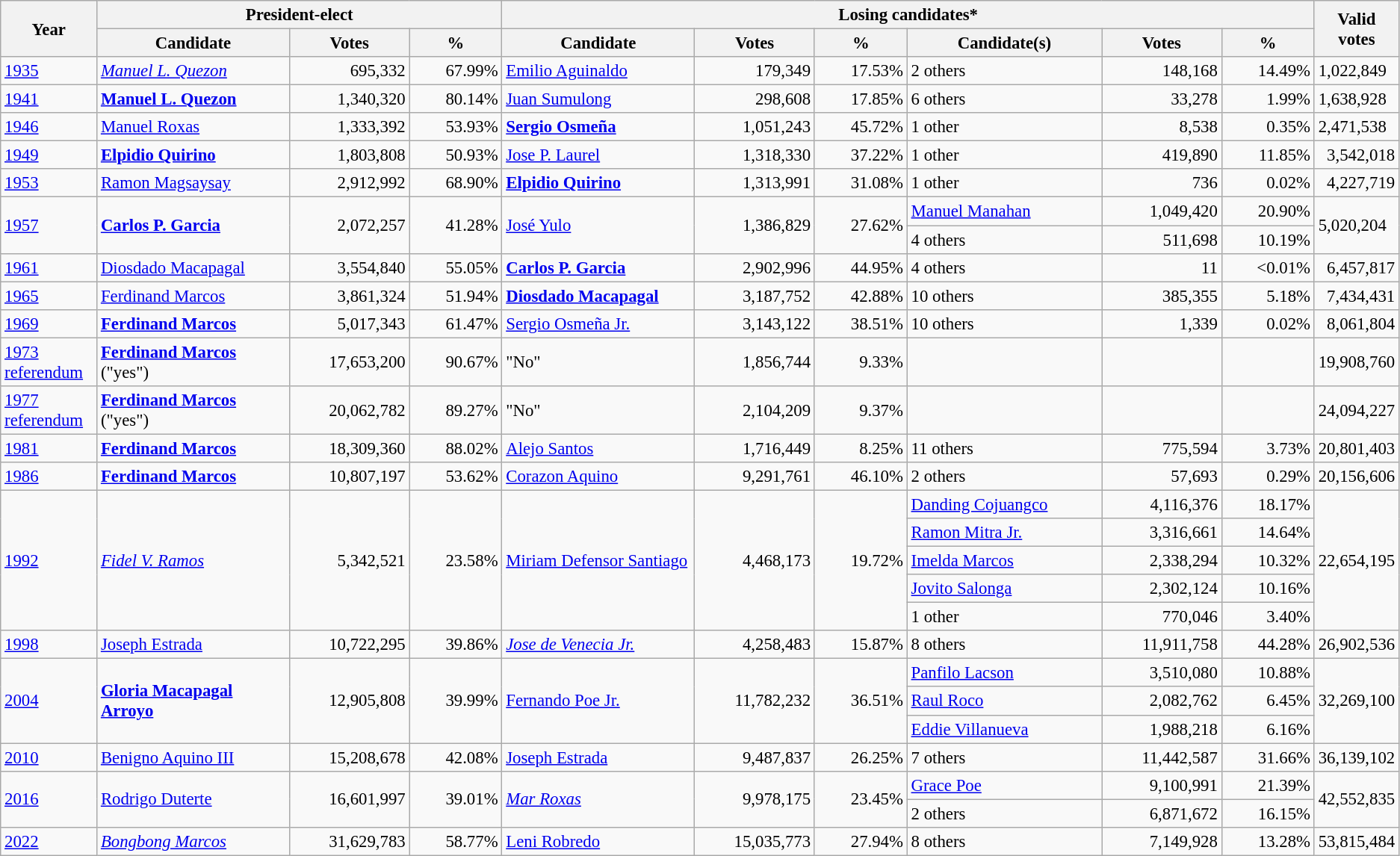<table class="wikitable" style="font-size:95%">
<tr>
<th rowspan="2" width="7%">Year</th>
<th colspan="3">President-elect</th>
<th colspan="6">Losing candidates*</th>
<th rowspan="2">Valid votes</th>
</tr>
<tr>
<th width="15%">Candidate</th>
<th width="9%">Votes</th>
<th width="7%">%</th>
<th width="15%">Candidate</th>
<th width="9%">Votes</th>
<th width="7%">%</th>
<th width="15%">Candidate(s)</th>
<th width="9%">Votes</th>
<th width="7%">%</th>
</tr>
<tr>
<td><a href='#'>1935</a></td>
<td><em><a href='#'>Manuel L. Quezon</a></em></td>
<td align="right">695,332</td>
<td align="right">67.99%</td>
<td><a href='#'>Emilio Aguinaldo</a></td>
<td align="right">179,349</td>
<td align="right">17.53%</td>
<td>2 others</td>
<td align="right">148,168</td>
<td align="right">14.49%</td>
<td>1,022,849</td>
</tr>
<tr>
<td><a href='#'>1941</a></td>
<td><strong><a href='#'>Manuel L. Quezon</a></strong></td>
<td align="right">1,340,320</td>
<td align="right">80.14%</td>
<td><a href='#'>Juan Sumulong</a></td>
<td align="right">298,608</td>
<td align="right">17.85%</td>
<td>6 others</td>
<td align="right">33,278</td>
<td align="right">1.99%</td>
<td>1,638,928</td>
</tr>
<tr>
<td><a href='#'>1946</a></td>
<td><a href='#'>Manuel Roxas</a></td>
<td align="right">1,333,392</td>
<td align="right">53.93%</td>
<td><strong><a href='#'>Sergio Osmeña</a></strong></td>
<td align="right">1,051,243</td>
<td align="right">45.72%</td>
<td>1 other</td>
<td align="right">8,538</td>
<td align="right">0.35%</td>
<td>2,471,538</td>
</tr>
<tr>
<td><a href='#'>1949</a></td>
<td><strong><a href='#'>Elpidio Quirino</a></strong></td>
<td align="right">1,803,808</td>
<td align="right">50.93%</td>
<td><a href='#'>Jose P. Laurel</a></td>
<td align="right">1,318,330</td>
<td align="right">37.22%</td>
<td>1 other</td>
<td align="right">419,890</td>
<td align="right">11.85%</td>
<td align="right">3,542,018</td>
</tr>
<tr>
<td><a href='#'>1953</a></td>
<td><a href='#'>Ramon Magsaysay</a></td>
<td align="right">2,912,992</td>
<td align="right">68.90%</td>
<td><strong><a href='#'>Elpidio Quirino</a></strong></td>
<td align="right">1,313,991</td>
<td align="right">31.08%</td>
<td>1 other</td>
<td align="right">736</td>
<td align="right">0.02%</td>
<td align="right">4,227,719</td>
</tr>
<tr>
<td rowspan="2"><a href='#'>1957</a></td>
<td rowspan="2"><strong><a href='#'>Carlos P. Garcia</a></strong></td>
<td rowspan="2" align="right">2,072,257</td>
<td rowspan="2" align="right">41.28%</td>
<td rowspan="2"><a href='#'>José Yulo</a></td>
<td rowspan="2" align="right">1,386,829</td>
<td rowspan="2" align="right">27.62%</td>
<td><a href='#'>Manuel Manahan</a></td>
<td align="right">1,049,420</td>
<td align="right">20.90%</td>
<td rowspan="2">5,020,204</td>
</tr>
<tr>
<td>4 others</td>
<td align="right">511,698</td>
<td align="right">10.19%</td>
</tr>
<tr>
<td><a href='#'>1961</a></td>
<td><a href='#'>Diosdado Macapagal</a></td>
<td align="right">3,554,840</td>
<td align="right">55.05%</td>
<td><strong><a href='#'>Carlos P. Garcia</a></strong></td>
<td align="right">2,902,996</td>
<td align="right">44.95%</td>
<td>4 others</td>
<td align="right">11</td>
<td align="right"><0.01%</td>
<td align="right">6,457,817</td>
</tr>
<tr>
<td><a href='#'>1965</a></td>
<td><a href='#'>Ferdinand Marcos</a></td>
<td align="right">3,861,324</td>
<td align="right">51.94%</td>
<td><strong><a href='#'>Diosdado Macapagal</a></strong></td>
<td align="right">3,187,752</td>
<td align="right">42.88%</td>
<td>10 others</td>
<td align="right">385,355</td>
<td align="right">5.18%</td>
<td align="right">7,434,431</td>
</tr>
<tr>
<td><a href='#'>1969</a></td>
<td><strong><a href='#'>Ferdinand Marcos</a></strong></td>
<td align="right">5,017,343</td>
<td align="right">61.47%</td>
<td><a href='#'>Sergio Osmeña Jr.</a></td>
<td align="right">3,143,122</td>
<td align="right">38.51%</td>
<td>10 others</td>
<td align="right">1,339</td>
<td align="right">0.02%</td>
<td align="right">8,061,804</td>
</tr>
<tr>
<td><a href='#'>1973 referendum</a></td>
<td><strong><a href='#'>Ferdinand Marcos</a></strong> ("yes")</td>
<td align="right">17,653,200</td>
<td align="right">90.67%</td>
<td>"No"</td>
<td align="right">1,856,744</td>
<td align="right">9.33%</td>
<td></td>
<td></td>
<td></td>
<td>19,908,760</td>
</tr>
<tr>
<td><a href='#'>1977 referendum</a></td>
<td><strong><a href='#'>Ferdinand Marcos</a></strong> ("yes")</td>
<td align="right">20,062,782</td>
<td align="right">89.27%</td>
<td>"No"</td>
<td align="right">2,104,209</td>
<td align="right">9.37%</td>
<td></td>
<td></td>
<td></td>
<td>24,094,227</td>
</tr>
<tr>
<td><a href='#'>1981</a></td>
<td><strong><a href='#'>Ferdinand Marcos</a></strong></td>
<td align="right">18,309,360</td>
<td align="right">88.02%</td>
<td><a href='#'>Alejo Santos</a></td>
<td align="right">1,716,449</td>
<td align="right">8.25%</td>
<td>11 others</td>
<td align="right">775,594</td>
<td align="right">3.73%</td>
<td>20,801,403</td>
</tr>
<tr>
<td><a href='#'>1986</a></td>
<td><strong><a href='#'>Ferdinand Marcos</a></strong></td>
<td align="right">10,807,197</td>
<td align="right">53.62%</td>
<td><a href='#'>Corazon Aquino</a></td>
<td align="right">9,291,761</td>
<td align="right">46.10%</td>
<td>2 others</td>
<td align="right">57,693</td>
<td align="right">0.29%</td>
<td align="right">20,156,606</td>
</tr>
<tr>
<td rowspan="5"><a href='#'>1992</a></td>
<td rowspan="5"><em><a href='#'>Fidel V. Ramos</a></em></td>
<td rowspan="5" align="right">5,342,521</td>
<td rowspan="5" align="right">23.58%</td>
<td rowspan="5"><a href='#'>Miriam Defensor Santiago</a></td>
<td rowspan="5" align="right">4,468,173</td>
<td rowspan="5" align="right">19.72%</td>
<td><a href='#'>Danding Cojuangco</a></td>
<td align="right">4,116,376</td>
<td align="right">18.17%</td>
<td rowspan="5">22,654,195</td>
</tr>
<tr>
<td><a href='#'>Ramon Mitra Jr.</a></td>
<td align="right">3,316,661</td>
<td align="right">14.64%</td>
</tr>
<tr>
<td><a href='#'>Imelda Marcos</a></td>
<td align="right">2,338,294</td>
<td align="right">10.32%</td>
</tr>
<tr>
<td><a href='#'>Jovito Salonga</a></td>
<td align="right">2,302,124</td>
<td align="right">10.16%</td>
</tr>
<tr>
<td>1 other</td>
<td align="right">770,046</td>
<td align="right">3.40%</td>
</tr>
<tr>
<td><a href='#'>1998</a></td>
<td><a href='#'>Joseph Estrada</a></td>
<td align="right">10,722,295</td>
<td align="right">39.86%</td>
<td><em><a href='#'>Jose de Venecia Jr.</a></em></td>
<td align="right">4,258,483</td>
<td align="right">15.87%</td>
<td>8 others</td>
<td align="right">11,911,758</td>
<td align="right">44.28%</td>
<td align="right">26,902,536</td>
</tr>
<tr>
<td rowspan="3"><a href='#'>2004</a></td>
<td rowspan="3"><strong><a href='#'>Gloria Macapagal Arroyo</a></strong></td>
<td rowspan="3" align="right">12,905,808</td>
<td rowspan="3" align="right">39.99%</td>
<td rowspan="3"><a href='#'>Fernando Poe Jr.</a></td>
<td rowspan="3" align="right">11,782,232</td>
<td rowspan="3" align="right">36.51%</td>
<td><a href='#'>Panfilo Lacson</a></td>
<td align="right">3,510,080</td>
<td align="right">10.88%</td>
<td rowspan="3">32,269,100</td>
</tr>
<tr>
<td><a href='#'>Raul Roco</a></td>
<td align="right">2,082,762</td>
<td align="right">6.45%</td>
</tr>
<tr>
<td><a href='#'>Eddie Villanueva</a></td>
<td align="right">1,988,218</td>
<td align="right">6.16%</td>
</tr>
<tr>
<td><a href='#'>2010</a></td>
<td><a href='#'>Benigno Aquino III</a></td>
<td align="right">15,208,678</td>
<td align="right">42.08%</td>
<td><a href='#'>Joseph Estrada</a></td>
<td align="right">9,487,837</td>
<td align="right">26.25%</td>
<td>7 others</td>
<td align="right">11,442,587</td>
<td align="right">31.66%</td>
<td>36,139,102</td>
</tr>
<tr>
<td rowspan="2"><a href='#'>2016</a></td>
<td rowspan="2"><a href='#'>Rodrigo Duterte</a></td>
<td rowspan="2" align="right">16,601,997</td>
<td rowspan="2" align="right">39.01%</td>
<td rowspan="2"><em><a href='#'>Mar Roxas</a></em></td>
<td rowspan="2" align="right">9,978,175</td>
<td rowspan="2" align="right">23.45%</td>
<td><a href='#'>Grace Poe</a></td>
<td align="right">9,100,991</td>
<td align="right">21.39%</td>
<td rowspan="2">42,552,835</td>
</tr>
<tr>
<td>2 others</td>
<td align="right">6,871,672</td>
<td align="right">16.15%</td>
</tr>
<tr>
<td><a href='#'>2022</a></td>
<td><em><a href='#'>Bongbong Marcos</a></em></td>
<td align="right">31,629,783</td>
<td align="right">58.77%</td>
<td><a href='#'>Leni Robredo</a></td>
<td align="right">15,035,773</td>
<td align="right">27.94%</td>
<td>8 others</td>
<td align="right">7,149,928</td>
<td align="right">13.28%</td>
<td>53,815,484</td>
</tr>
</table>
